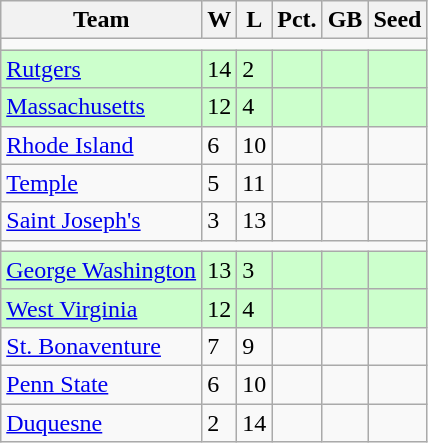<table class=wikitable>
<tr>
<th>Team</th>
<th>W</th>
<th>L</th>
<th>Pct.</th>
<th>GB</th>
<th>Seed</th>
</tr>
<tr>
<td colspan=6></td>
</tr>
<tr bgcolor=#ccffcc>
<td><a href='#'>Rutgers</a></td>
<td>14</td>
<td>2</td>
<td></td>
<td></td>
<td></td>
</tr>
<tr bgcolor=#ccffcc>
<td><a href='#'>Massachusetts</a></td>
<td>12</td>
<td>4</td>
<td></td>
<td></td>
<td></td>
</tr>
<tr>
<td><a href='#'>Rhode Island</a></td>
<td>6</td>
<td>10</td>
<td></td>
<td></td>
<td></td>
</tr>
<tr>
<td><a href='#'>Temple</a></td>
<td>5</td>
<td>11</td>
<td></td>
<td></td>
<td></td>
</tr>
<tr>
<td><a href='#'>Saint Joseph's</a></td>
<td>3</td>
<td>13</td>
<td></td>
<td></td>
<td></td>
</tr>
<tr>
<td colspan=6></td>
</tr>
<tr bgcolor=#ccffcc>
<td><a href='#'>George Washington</a></td>
<td>13</td>
<td>3</td>
<td></td>
<td></td>
<td></td>
</tr>
<tr bgcolor=#ccffcc>
<td><a href='#'>West Virginia</a></td>
<td>12</td>
<td>4</td>
<td></td>
<td></td>
<td></td>
</tr>
<tr>
<td><a href='#'>St. Bonaventure</a></td>
<td>7</td>
<td>9</td>
<td></td>
<td></td>
<td></td>
</tr>
<tr>
<td><a href='#'>Penn State</a></td>
<td>6</td>
<td>10</td>
<td></td>
<td></td>
<td></td>
</tr>
<tr>
<td><a href='#'>Duquesne</a></td>
<td>2</td>
<td>14</td>
<td></td>
<td></td>
<td></td>
</tr>
</table>
